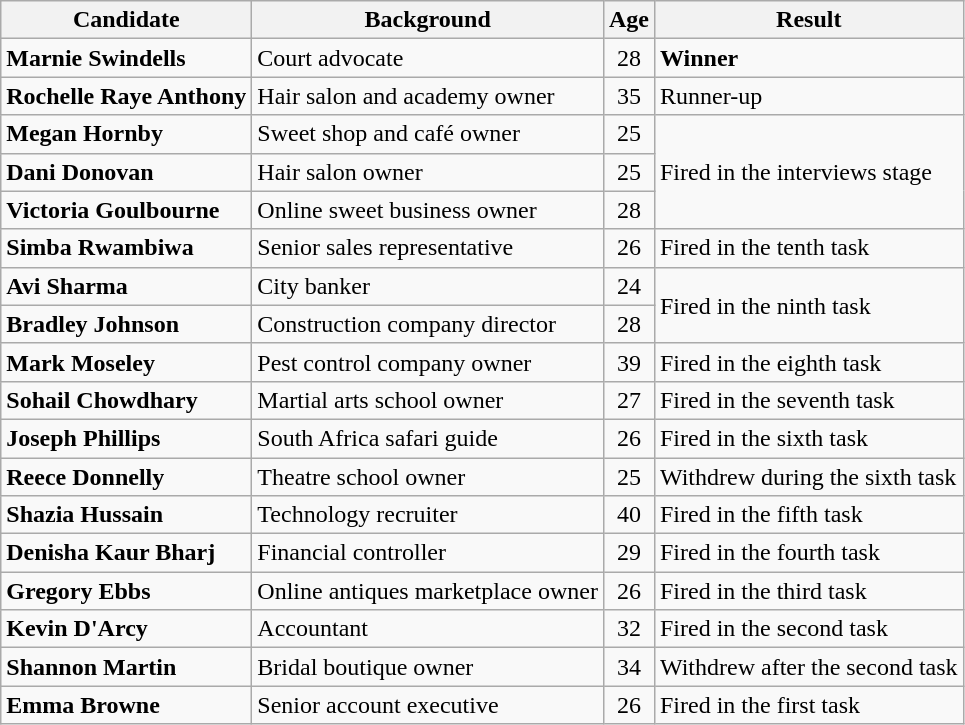<table class="wikitable sortable">
<tr>
<th>Candidate</th>
<th>Background</th>
<th>Age</th>
<th>Result</th>
</tr>
<tr>
<td><strong>Marnie Swindells</strong></td>
<td>Court advocate</td>
<td style="text-align:center">28</td>
<td><strong>Winner</strong></td>
</tr>
<tr>
<td><strong>Rochelle Raye Anthony</strong></td>
<td>Hair salon and academy owner</td>
<td style="text-align:center">35</td>
<td>Runner-up</td>
</tr>
<tr>
<td><strong>Megan Hornby</strong></td>
<td>Sweet shop and café owner</td>
<td style="text-align:center">25</td>
<td rowspan="3">Fired in the interviews stage</td>
</tr>
<tr>
<td><strong>Dani Donovan</strong></td>
<td>Hair  salon owner</td>
<td style="text-align:center">25</td>
</tr>
<tr>
<td><strong>Victoria Goulbourne</strong></td>
<td>Online sweet business owner</td>
<td style="text-align:center">28</td>
</tr>
<tr>
<td><strong>Simba Rwambiwa</strong></td>
<td>Senior sales representative</td>
<td style="text-align:center">26</td>
<td>Fired in the tenth task</td>
</tr>
<tr>
<td><strong>Avi Sharma</strong></td>
<td>City banker</td>
<td style="text-align:center">24</td>
<td rowspan="2">Fired in the ninth task</td>
</tr>
<tr>
<td><strong>Bradley Johnson</strong></td>
<td>Construction company director</td>
<td style="text-align:center">28</td>
</tr>
<tr>
<td><strong>Mark Moseley</strong></td>
<td>Pest control company owner</td>
<td style="text-align:center">39</td>
<td>Fired in the eighth task</td>
</tr>
<tr>
<td><strong>Sohail Chowdhary</strong></td>
<td>Martial arts school owner</td>
<td style="text-align:center">27</td>
<td>Fired in the seventh task</td>
</tr>
<tr>
<td><strong>Joseph Phillips</strong></td>
<td>South Africa safari guide</td>
<td style="text-align:center">26</td>
<td>Fired in the sixth task</td>
</tr>
<tr>
<td><strong>Reece Donnelly</strong></td>
<td>Theatre school owner</td>
<td style="text-align:center">25</td>
<td>Withdrew during the sixth task</td>
</tr>
<tr>
<td><strong>Shazia Hussain</strong></td>
<td>Technology recruiter</td>
<td style="text-align:center">40</td>
<td>Fired in the fifth task</td>
</tr>
<tr>
<td><strong>Denisha Kaur Bharj</strong></td>
<td>Financial controller</td>
<td style="text-align:center">29</td>
<td>Fired in the fourth task</td>
</tr>
<tr>
<td><strong>Gregory Ebbs</strong></td>
<td>Online antiques marketplace owner</td>
<td style="text-align:center">26</td>
<td>Fired in the third task</td>
</tr>
<tr>
<td><strong>Kevin D'Arcy</strong></td>
<td>Accountant</td>
<td style="text-align:center">32</td>
<td>Fired in the second task</td>
</tr>
<tr>
<td><strong>Shannon Martin</strong></td>
<td>Bridal boutique owner</td>
<td style="text-align:center">34</td>
<td>Withdrew after the second task</td>
</tr>
<tr>
<td><strong>Emma Browne</strong></td>
<td>Senior account executive</td>
<td style="text-align:center">26</td>
<td>Fired in the first task</td>
</tr>
</table>
